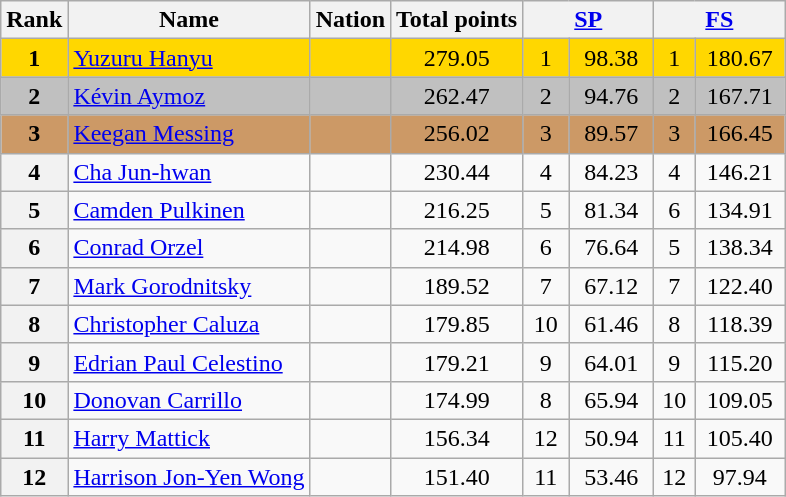<table class="wikitable sortable">
<tr>
<th>Rank</th>
<th>Name</th>
<th>Nation</th>
<th>Total points</th>
<th colspan="2" width="80px"><a href='#'>SP</a></th>
<th colspan="2" width="80px"><a href='#'>FS</a></th>
</tr>
<tr bgcolor="gold">
<td align="center"><strong>1</strong></td>
<td><a href='#'>Yuzuru Hanyu</a></td>
<td></td>
<td align="center">279.05</td>
<td align="center">1</td>
<td align="center">98.38</td>
<td align="center">1</td>
<td align="center">180.67</td>
</tr>
<tr bgcolor="silver">
<td align="center"><strong>2</strong></td>
<td><a href='#'>Kévin Aymoz</a></td>
<td></td>
<td align="center">262.47</td>
<td align="center">2</td>
<td align="center">94.76</td>
<td align="center">2</td>
<td align="center">167.71</td>
</tr>
<tr bgcolor="cc9966">
<td align="center"><strong>3</strong></td>
<td><a href='#'>Keegan Messing</a></td>
<td></td>
<td align="center">256.02</td>
<td align="center">3</td>
<td align="center">89.57</td>
<td align="center">3</td>
<td align="center">166.45</td>
</tr>
<tr>
<th>4</th>
<td><a href='#'>Cha Jun-hwan</a></td>
<td></td>
<td align="center">230.44</td>
<td align="center">4</td>
<td align="center">84.23</td>
<td align="center">4</td>
<td align="center">146.21</td>
</tr>
<tr>
<th>5</th>
<td><a href='#'>Camden Pulkinen</a></td>
<td></td>
<td align="center">216.25</td>
<td align="center">5</td>
<td align="center">81.34</td>
<td align="center">6</td>
<td align="center">134.91</td>
</tr>
<tr>
<th>6</th>
<td><a href='#'>Conrad Orzel</a></td>
<td></td>
<td align="center">214.98</td>
<td align="center">6</td>
<td align="center">76.64</td>
<td align="center">5</td>
<td align="center">138.34</td>
</tr>
<tr>
<th>7</th>
<td><a href='#'>Mark Gorodnitsky</a></td>
<td></td>
<td align="center">189.52</td>
<td align="center">7</td>
<td align="center">67.12</td>
<td align="center">7</td>
<td align="center">122.40</td>
</tr>
<tr>
<th>8</th>
<td><a href='#'>Christopher Caluza</a></td>
<td></td>
<td align="center">179.85</td>
<td align="center">10</td>
<td align="center">61.46</td>
<td align="center">8</td>
<td align="center">118.39</td>
</tr>
<tr>
<th>9</th>
<td><a href='#'>Edrian Paul Celestino</a></td>
<td></td>
<td align="center">179.21</td>
<td align="center">9</td>
<td align="center">64.01</td>
<td align="center">9</td>
<td align="center">115.20</td>
</tr>
<tr>
<th>10</th>
<td><a href='#'>Donovan Carrillo</a></td>
<td></td>
<td align="center">174.99</td>
<td align="center">8</td>
<td align="center">65.94</td>
<td align="center">10</td>
<td align="center">109.05</td>
</tr>
<tr>
<th>11</th>
<td><a href='#'>Harry Mattick</a></td>
<td></td>
<td align="center">156.34</td>
<td align="center">12</td>
<td align="center">50.94</td>
<td align="center">11</td>
<td align="center">105.40</td>
</tr>
<tr>
<th>12</th>
<td><a href='#'>Harrison Jon-Yen Wong</a></td>
<td></td>
<td align="center">151.40</td>
<td align="center">11</td>
<td align="center">53.46</td>
<td align="center">12</td>
<td align="center">97.94</td>
</tr>
</table>
